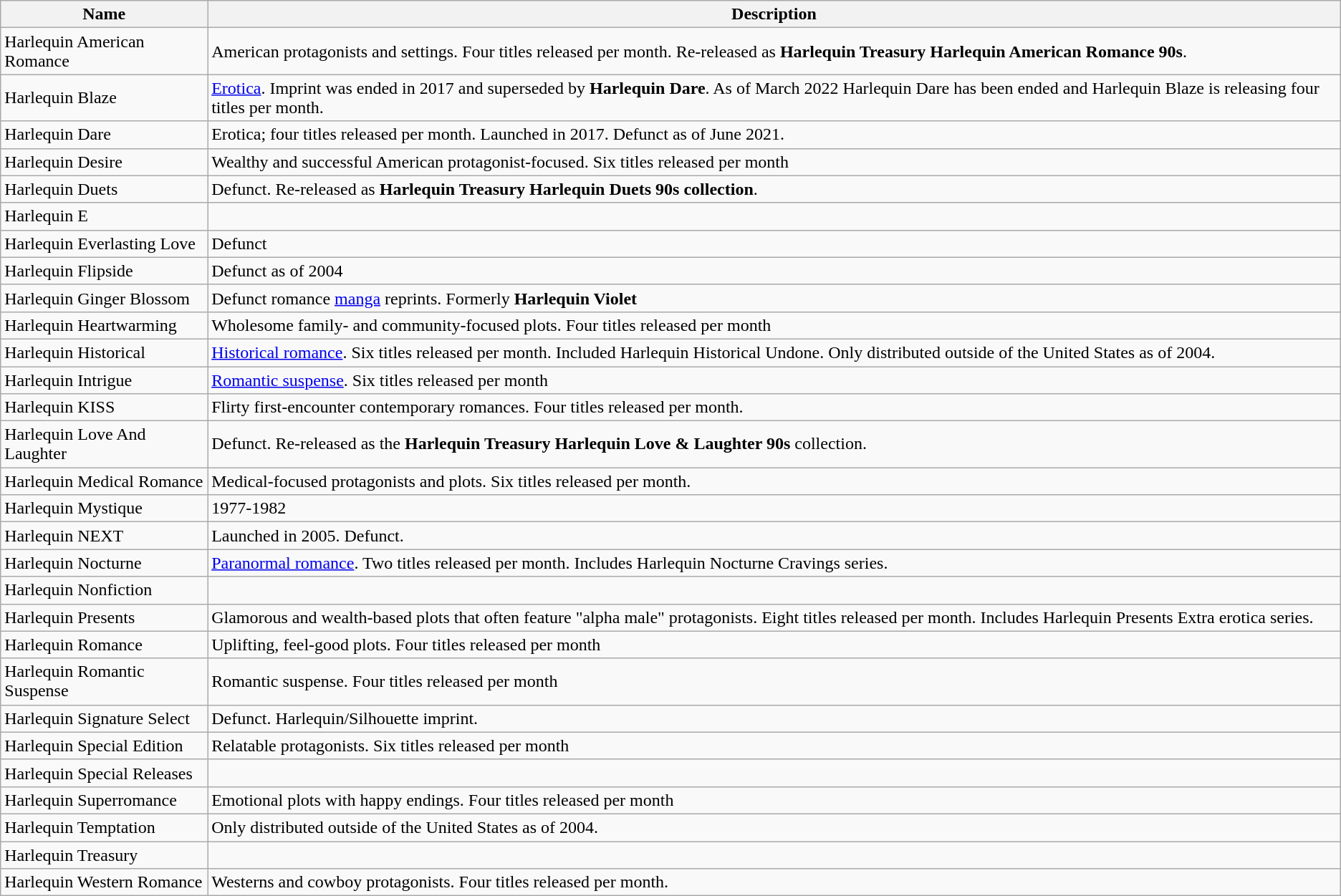<table class="wikitable sortable">
<tr>
<th>Name</th>
<th>Description</th>
</tr>
<tr>
<td>Harlequin American Romance</td>
<td>American protagonists and settings. Four titles released per month. Re-released as <strong>Harlequin Treasury Harlequin American Romance 90s</strong>.</td>
</tr>
<tr>
<td>Harlequin Blaze</td>
<td><a href='#'>Erotica</a>. Imprint was ended in 2017 and superseded by <strong>Harlequin Dare</strong>. As of March 2022 Harlequin Dare has been ended and Harlequin Blaze is releasing four titles per month.</td>
</tr>
<tr>
<td>Harlequin Dare</td>
<td>Erotica; four titles released per month. Launched in 2017. Defunct as of June 2021.</td>
</tr>
<tr>
<td>Harlequin Desire</td>
<td>Wealthy and successful American protagonist-focused. Six titles released per month</td>
</tr>
<tr>
<td>Harlequin Duets</td>
<td>Defunct. Re-released as <strong>Harlequin Treasury Harlequin Duets 90s collection</strong>.</td>
</tr>
<tr>
<td>Harlequin E</td>
<td></td>
</tr>
<tr>
<td>Harlequin Everlasting Love</td>
<td>Defunct</td>
</tr>
<tr>
<td>Harlequin Flipside</td>
<td>Defunct as of 2004</td>
</tr>
<tr>
<td>Harlequin Ginger Blossom</td>
<td>Defunct romance <a href='#'>manga</a> reprints. Formerly <strong>Harlequin Violet</strong></td>
</tr>
<tr>
<td>Harlequin Heartwarming</td>
<td>Wholesome family- and community-focused plots. Four titles released per month</td>
</tr>
<tr>
<td>Harlequin Historical</td>
<td><a href='#'>Historical romance</a>. Six titles released per month. Included Harlequin Historical Undone. Only distributed outside of the United States as of 2004.</td>
</tr>
<tr>
<td>Harlequin Intrigue</td>
<td><a href='#'>Romantic suspense</a>. Six titles released per month</td>
</tr>
<tr>
<td>Harlequin KISS</td>
<td>Flirty first-encounter contemporary romances. Four titles released per month.</td>
</tr>
<tr>
<td>Harlequin Love And Laughter</td>
<td>Defunct. Re-released as the <strong>Harlequin Treasury Harlequin Love & Laughter 90s</strong> collection.</td>
</tr>
<tr>
<td>Harlequin Medical Romance</td>
<td>Medical-focused protagonists and plots. Six titles released per month.</td>
</tr>
<tr>
<td>Harlequin Mystique</td>
<td>1977-1982</td>
</tr>
<tr>
<td>Harlequin NEXT</td>
<td>Launched in 2005. Defunct.</td>
</tr>
<tr>
<td>Harlequin Nocturne</td>
<td><a href='#'>Paranormal romance</a>. Two titles released per month. Includes Harlequin Nocturne Cravings series.</td>
</tr>
<tr>
<td>Harlequin Nonfiction</td>
<td></td>
</tr>
<tr>
<td>Harlequin Presents</td>
<td>Glamorous and wealth-based plots that often feature "alpha male" protagonists. Eight titles released per month. Includes Harlequin Presents Extra erotica series.</td>
</tr>
<tr>
<td>Harlequin Romance</td>
<td>Uplifting, feel-good plots. Four titles released per month</td>
</tr>
<tr>
<td>Harlequin Romantic Suspense</td>
<td>Romantic suspense. Four titles released per month</td>
</tr>
<tr>
<td>Harlequin Signature Select</td>
<td>Defunct. Harlequin/Silhouette imprint.</td>
</tr>
<tr>
<td>Harlequin Special Edition</td>
<td>Relatable protagonists. Six titles released per month</td>
</tr>
<tr>
<td>Harlequin Special Releases</td>
<td></td>
</tr>
<tr>
<td>Harlequin Superromance</td>
<td>Emotional plots with happy endings. Four titles released per month</td>
</tr>
<tr>
<td>Harlequin Temptation</td>
<td>Only distributed outside of the United States as of 2004.</td>
</tr>
<tr>
<td>Harlequin Treasury</td>
<td></td>
</tr>
<tr>
<td>Harlequin Western Romance</td>
<td>Westerns and cowboy protagonists. Four titles released per month.</td>
</tr>
</table>
